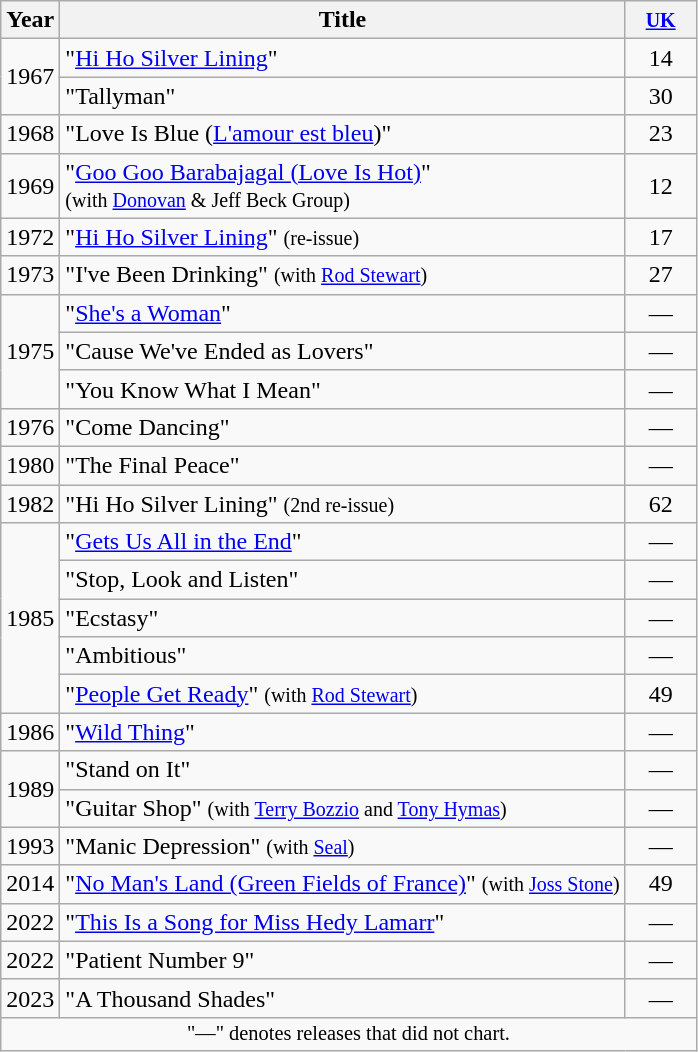<table class="wikitable">
<tr>
<th>Year</th>
<th>Title</th>
<th style="width:40px;"><small><a href='#'>UK</a></small><br></th>
</tr>
<tr>
<td rowspan="2">1967</td>
<td>"<a href='#'>Hi Ho Silver Lining</a>"</td>
<td align=center>14</td>
</tr>
<tr>
<td>"Tallyman"</td>
<td align=center>30</td>
</tr>
<tr>
<td>1968</td>
<td>"Love Is Blue (<a href='#'>L'amour est bleu</a>)"</td>
<td align=center>23</td>
</tr>
<tr>
<td>1969</td>
<td>"<a href='#'>Goo Goo Barabajagal (Love Is Hot)</a>" <br><small>(with <a href='#'>Donovan</a> & Jeff Beck Group)</small></td>
<td align=center>12</td>
</tr>
<tr>
<td>1972</td>
<td>"<a href='#'>Hi Ho Silver Lining</a>" <small>(re-issue)</small></td>
<td align=center>17</td>
</tr>
<tr>
<td>1973</td>
<td>"I've Been Drinking" <small>(with <a href='#'>Rod Stewart</a>)</small></td>
<td align=center>27</td>
</tr>
<tr>
<td rowspan="3">1975</td>
<td>"<a href='#'>She's a Woman</a>"</td>
<td align=center>―</td>
</tr>
<tr>
<td>"Cause We've Ended as Lovers"</td>
<td align=center>―</td>
</tr>
<tr>
<td>"You Know What I Mean"</td>
<td align=center>―</td>
</tr>
<tr>
<td>1976</td>
<td>"Come Dancing"</td>
<td align=center>―</td>
</tr>
<tr>
<td>1980</td>
<td>"The Final Peace"</td>
<td align=center>―</td>
</tr>
<tr>
<td>1982</td>
<td>"Hi Ho Silver Lining" <small>(2nd re-issue)</small></td>
<td align=center>62</td>
</tr>
<tr>
<td rowspan="5">1985</td>
<td>"<a href='#'>Gets Us All in the End</a>"</td>
<td align=center>―</td>
</tr>
<tr>
<td>"Stop, Look and Listen"</td>
<td align=center>―</td>
</tr>
<tr>
<td>"Ecstasy"</td>
<td align=center>―</td>
</tr>
<tr>
<td>"Ambitious"</td>
<td align=center>―</td>
</tr>
<tr>
<td>"<a href='#'>People Get Ready</a>" <small>(with <a href='#'>Rod Stewart</a>)</small></td>
<td align=center>49</td>
</tr>
<tr>
<td>1986</td>
<td>"<a href='#'>Wild Thing</a>"</td>
<td align=center>―</td>
</tr>
<tr>
<td rowspan="2">1989</td>
<td>"Stand on It"</td>
<td align=center>―</td>
</tr>
<tr>
<td>"Guitar Shop" <small>(with <a href='#'>Terry Bozzio</a> and <a href='#'>Tony Hymas</a>)</small></td>
<td align=center>―</td>
</tr>
<tr>
<td>1993</td>
<td>"Manic Depression" <small>(with <a href='#'>Seal</a>)</small></td>
<td align=center>―</td>
</tr>
<tr>
<td>2014</td>
<td>"<a href='#'>No Man's Land (Green Fields of France)</a>" <small>(with <a href='#'>Joss Stone</a>)</small></td>
<td align=center>49</td>
</tr>
<tr>
<td>2022</td>
<td>"<a href='#'>This Is a Song for Miss Hedy Lamarr</a>" </td>
<td align=center>—</td>
</tr>
<tr>
<td>2022</td>
<td>"Patient Number 9"  </td>
<td align=center>—</td>
</tr>
<tr>
<td>2023</td>
<td>"A Thousand Shades"  </td>
<td align=center>—</td>
</tr>
<tr>
<td colspan="6" style="text-align:center; font-size:85%;">"—" denotes releases that did not chart.</td>
</tr>
</table>
